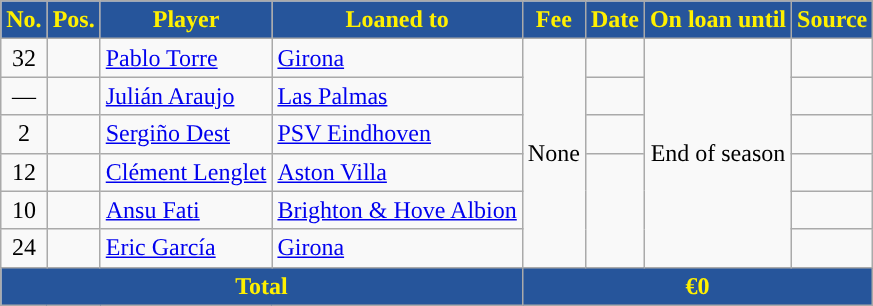<table class="wikitable" style="text-align:center">
<tr>
<th style="background:#26559B;color:#FFF000;">No.</th>
<th style="background:#26559B;color:#FFF000;">Pos.</th>
<th style="background:#26559B;color:#FFF000;">Player</th>
<th style="background:#26559B;color:#FFF000;">Loaned to</th>
<th style="background:#26559B;color:#FFF000;">Fee</th>
<th style="background:#26559B;color:#FFF000;">Date</th>
<th style="background:#26559B;color:#FFF000;">On loan until</th>
<th style="background:#26559B;color:#FFF000;">Source</th>
</tr>
<tr>
<td>32</td>
<td></td>
<td style="text-align:left"> <a href='#'>Pablo Torre</a></td>
<td style="text-align:left"><a href='#'>Girona</a></td>
<td rowspan=6>None</td>
<td></td>
<td rowspan=6>End of season</td>
<td></td>
</tr>
<tr>
<td>—</td>
<td></td>
<td style="text-align:left"> <a href='#'>Julián Araujo</a></td>
<td style="text-align:left"><a href='#'>Las Palmas</a></td>
<td></td>
<td></td>
</tr>
<tr>
<td>2</td>
<td></td>
<td style="text-align:left"> <a href='#'>Sergiño Dest</a></td>
<td style="text-align:left"> <a href='#'>PSV Eindhoven</a></td>
<td></td>
<td></td>
</tr>
<tr>
<td>12</td>
<td></td>
<td style="text-align:left"> <a href='#'>Clément Lenglet</a></td>
<td style="text-align:left"> <a href='#'>Aston Villa</a></td>
<td rowspan=3></td>
<td></td>
</tr>
<tr>
<td>10</td>
<td></td>
<td style="text-align:left"> <a href='#'>Ansu Fati</a></td>
<td style="text-align:left"> <a href='#'>Brighton & Hove Albion</a></td>
<td></td>
</tr>
<tr>
<td>24</td>
<td></td>
<td style="text-align:left"> <a href='#'>Eric García</a></td>
<td style="text-align:left"><a href='#'>Girona</a></td>
<td></td>
</tr>
<tr>
<th colspan="4" style="background:#26559B;color:#FFF000;">Total</th>
<th colspan="4" style="background:#26559B;color:#FFF000;">€0</th>
</tr>
</table>
